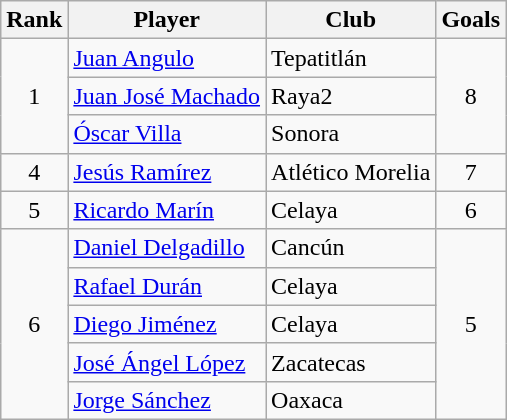<table class="wikitable">
<tr>
<th>Rank</th>
<th>Player</th>
<th>Club</th>
<th>Goals</th>
</tr>
<tr>
<td align=center rowspan=3>1</td>
<td> <a href='#'>Juan Angulo</a></td>
<td>Tepatitlán</td>
<td align=center rowspan=3>8</td>
</tr>
<tr>
<td> <a href='#'>Juan José Machado</a></td>
<td>Raya2</td>
</tr>
<tr>
<td> <a href='#'>Óscar Villa</a></td>
<td>Sonora</td>
</tr>
<tr>
<td align=center rowspan=1>4</td>
<td> <a href='#'>Jesús Ramírez</a></td>
<td>Atlético Morelia</td>
<td align=center rowspan=1>7</td>
</tr>
<tr>
<td align=center rowspan=1>5</td>
<td> <a href='#'>Ricardo Marín</a></td>
<td>Celaya</td>
<td align=center rowspan=1>6</td>
</tr>
<tr>
<td align=center rowspan=5>6</td>
<td> <a href='#'>Daniel Delgadillo</a></td>
<td>Cancún</td>
<td align=center rowspan=5>5</td>
</tr>
<tr>
<td> <a href='#'>Rafael Durán</a></td>
<td>Celaya</td>
</tr>
<tr>
<td> <a href='#'>Diego Jiménez</a></td>
<td>Celaya</td>
</tr>
<tr>
<td> <a href='#'>José Ángel López</a></td>
<td>Zacatecas</td>
</tr>
<tr>
<td> <a href='#'>Jorge Sánchez</a></td>
<td>Oaxaca</td>
</tr>
</table>
